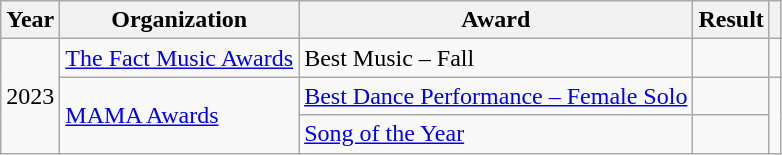<table class="wikitable plainrowheaders">
<tr align=center>
<th scope="col">Year</th>
<th scope="col">Organization</th>
<th scope="col">Award</th>
<th scope="col">Result</th>
<th scope="col"></th>
</tr>
<tr>
<td align="center" rowspan="3">2023</td>
<td><a href='#'>The Fact Music Awards</a></td>
<td>Best Music – Fall</td>
<td></td>
<td style="text-align:center;"></td>
</tr>
<tr>
<td rowspan="2"><a href='#'>MAMA Awards</a></td>
<td><a href='#'>Best Dance Performance – Female Solo</a></td>
<td></td>
<td style="text-align:center" rowspan="2"></td>
</tr>
<tr>
<td><a href='#'>Song of the Year</a></td>
<td></td>
</tr>
</table>
